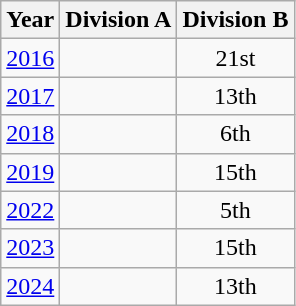<table class="wikitable" style="text-align:center">
<tr>
<th>Year</th>
<th>Division A</th>
<th>Division B</th>
</tr>
<tr>
<td><a href='#'>2016</a></td>
<td></td>
<td>21st</td>
</tr>
<tr>
<td><a href='#'>2017</a></td>
<td></td>
<td>13th</td>
</tr>
<tr>
<td><a href='#'>2018</a></td>
<td></td>
<td>6th</td>
</tr>
<tr>
<td><a href='#'>2019</a></td>
<td></td>
<td>15th</td>
</tr>
<tr>
<td><a href='#'>2022</a></td>
<td></td>
<td>5th</td>
</tr>
<tr>
<td><a href='#'>2023</a></td>
<td></td>
<td>15th</td>
</tr>
<tr>
<td><a href='#'>2024</a></td>
<td></td>
<td>13th</td>
</tr>
</table>
